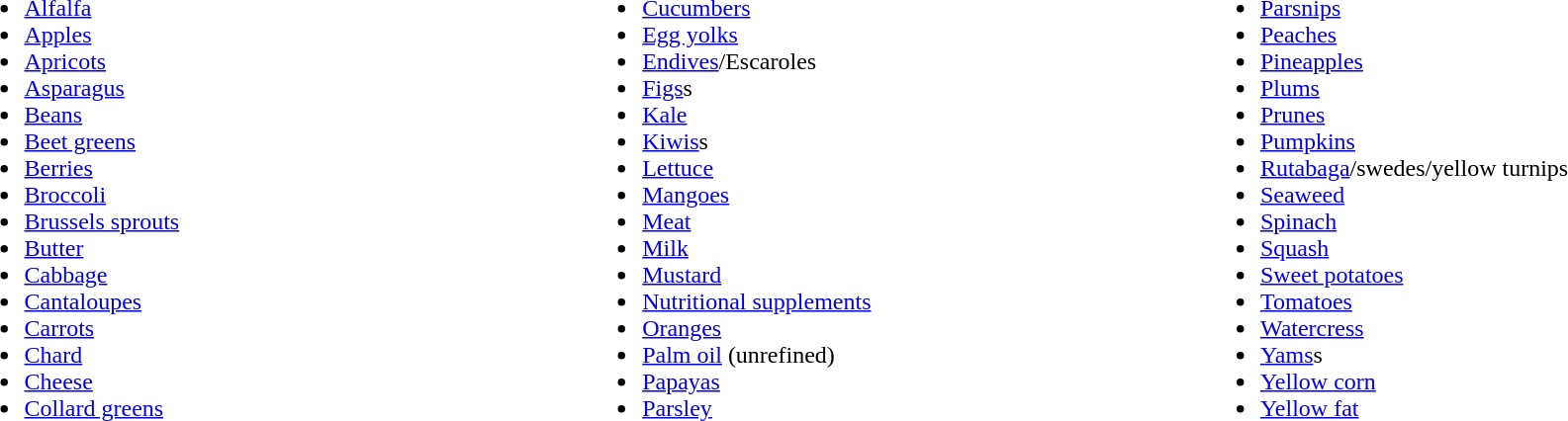<table style="background-color: transparent; width: 100%">
<tr>
<td width="33%" align="left" valign="top"><br><ul><li><a href='#'>Alfalfa</a></li><li><a href='#'>Apples</a></li><li><a href='#'>Apricots</a></li><li><a href='#'>Asparagus</a></li><li><a href='#'>Beans</a></li><li><a href='#'>Beet greens</a></li><li><a href='#'>Berries</a></li><li><a href='#'>Broccoli</a></li><li><a href='#'>Brussels sprouts</a></li><li><a href='#'>Butter</a></li><li><a href='#'>Cabbage</a></li><li><a href='#'>Cantaloupes</a></li><li><a href='#'>Carrots</a></li><li><a href='#'>Chard</a></li><li><a href='#'>Cheese</a></li><li><a href='#'>Collard greens</a></li></ul></td>
<td width="33%" align="left" valign="top"><br><ul><li><a href='#'>Cucumbers</a></li><li><a href='#'>Egg yolks</a></li><li><a href='#'>Endives</a>/Escaroles</li><li><a href='#'>Figs</a>s</li><li><a href='#'>Kale</a></li><li><a href='#'>Kiwis</a>s</li><li><a href='#'>Lettuce</a></li><li><a href='#'>Mangoes</a></li><li><a href='#'>Meat</a></li><li><a href='#'>Milk</a></li><li><a href='#'>Mustard</a></li><li><a href='#'>Nutritional supplements</a></li><li><a href='#'>Oranges</a></li><li><a href='#'>Palm oil</a> (unrefined)</li><li><a href='#'>Papayas</a></li><li><a href='#'>Parsley</a></li></ul></td>
<td width="50%" align="left" valign="top"><br><ul><li><a href='#'>Parsnips</a></li><li><a href='#'>Peaches</a></li><li><a href='#'>Pineapples</a></li><li><a href='#'>Plums</a></li><li><a href='#'>Prunes</a></li><li><a href='#'>Pumpkins</a></li><li><a href='#'>Rutabaga</a>/swedes/yellow turnips</li><li><a href='#'>Seaweed</a></li><li><a href='#'>Spinach</a></li><li><a href='#'>Squash</a></li><li><a href='#'>Sweet potatoes</a></li><li><a href='#'>Tomatoes</a></li><li><a href='#'>Watercress</a></li><li><a href='#'>Yams</a>s</li><li><a href='#'>Yellow corn</a></li><li><a href='#'>Yellow fat</a></li></ul></td>
</tr>
</table>
